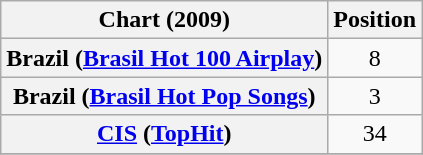<table class="wikitable sortable plainrowheaders" style="text-align:center">
<tr>
<th scope="col">Chart (2009)</th>
<th scope="col">Position</th>
</tr>
<tr>
<th scope="row">Brazil (<a href='#'>Brasil Hot 100 Airplay</a>)</th>
<td style="text-align:center;">8</td>
</tr>
<tr>
<th scope="row">Brazil (<a href='#'>Brasil Hot Pop Songs</a>)</th>
<td style="text-align:center;">3</td>
</tr>
<tr>
<th scope="row"><a href='#'>CIS</a> (<a href='#'>TopHit</a>)</th>
<td style="text-align:center;">34</td>
</tr>
<tr>
</tr>
</table>
